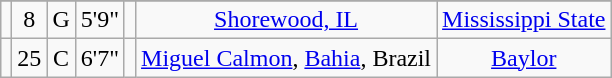<table class="wikitable sortable" border="1" style="text-align: center;">
<tr align=center>
</tr>
<tr>
<td></td>
<td>8</td>
<td>G</td>
<td>5'9"</td>
<td></td>
<td><a href='#'>Shorewood, IL</a></td>
<td><a href='#'>Mississippi State</a></td>
</tr>
<tr>
<td></td>
<td>25</td>
<td>C</td>
<td>6'7"</td>
<td></td>
<td><a href='#'>Miguel Calmon</a>, <a href='#'>Bahia</a>, Brazil</td>
<td><a href='#'>Baylor</a></td>
</tr>
</table>
